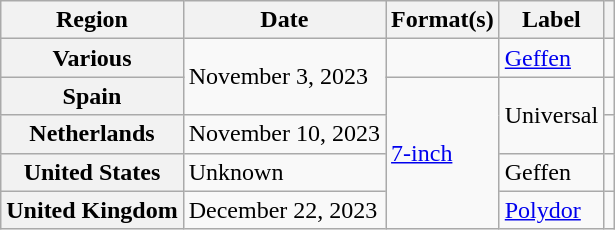<table class="wikitable plainrowheaders">
<tr>
<th scope="col">Region</th>
<th scope="col">Date</th>
<th scope="col">Format(s)</th>
<th scope="col">Label</th>
<th scope="col"></th>
</tr>
<tr>
<th scope="row">Various</th>
<td rowspan="2">November 3, 2023</td>
<td></td>
<td><a href='#'>Geffen</a></td>
<td style="text-align:center;"></td>
</tr>
<tr>
<th scope="row">Spain</th>
<td rowspan="4"><a href='#'>7-inch</a></td>
<td rowspan="2">Universal</td>
<td style="text-align:center;"></td>
</tr>
<tr>
<th scope="row">Netherlands</th>
<td>November 10, 2023</td>
<td style="text-align:center;"></td>
</tr>
<tr>
<th scope="row">United States</th>
<td>Unknown</td>
<td>Geffen</td>
<td style="text-align:center;"></td>
</tr>
<tr>
<th scope="row">United Kingdom</th>
<td>December 22, 2023</td>
<td><a href='#'>Polydor</a></td>
<td style="text-align:center;"></td>
</tr>
</table>
